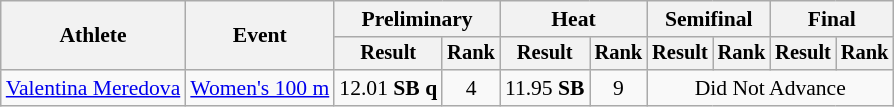<table class="wikitable" style="font-size:90%">
<tr>
<th rowspan="2">Athlete</th>
<th rowspan="2">Event</th>
<th colspan="2">Preliminary</th>
<th colspan="2">Heat</th>
<th colspan="2">Semifinal</th>
<th colspan="2">Final</th>
</tr>
<tr style="font-size:95%">
<th>Result</th>
<th>Rank</th>
<th>Result</th>
<th>Rank</th>
<th>Result</th>
<th>Rank</th>
<th>Result</th>
<th>Rank</th>
</tr>
<tr align=center>
<td align=left><a href='#'>Valentina Meredova</a></td>
<td align=left><a href='#'>Women's 100 m</a></td>
<td>12.01 <strong>SB</strong> <strong>q</strong></td>
<td>4</td>
<td>11.95 <strong>SB</strong></td>
<td>9</td>
<td colspan=4>Did Not Advance</td>
</tr>
</table>
